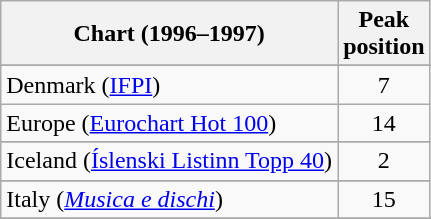<table class="wikitable sortable">
<tr>
<th>Chart (1996–1997)</th>
<th>Peak<br>position</th>
</tr>
<tr>
</tr>
<tr>
</tr>
<tr>
</tr>
<tr>
</tr>
<tr>
<td>Denmark (<a href='#'>IFPI</a>)</td>
<td align="center">7</td>
</tr>
<tr>
<td>Europe (<a href='#'>Eurochart Hot 100</a>)</td>
<td align="center">14</td>
</tr>
<tr>
</tr>
<tr>
</tr>
<tr>
</tr>
<tr>
<td>Iceland (<a href='#'>Íslenski Listinn Topp 40</a>)</td>
<td align="center">2</td>
</tr>
<tr>
</tr>
<tr>
<td>Italy (<em><a href='#'>Musica e dischi</a></em>)</td>
<td align="center">15</td>
</tr>
<tr>
</tr>
<tr>
</tr>
<tr>
</tr>
<tr>
</tr>
<tr>
</tr>
<tr>
</tr>
<tr>
</tr>
<tr>
</tr>
<tr>
</tr>
</table>
